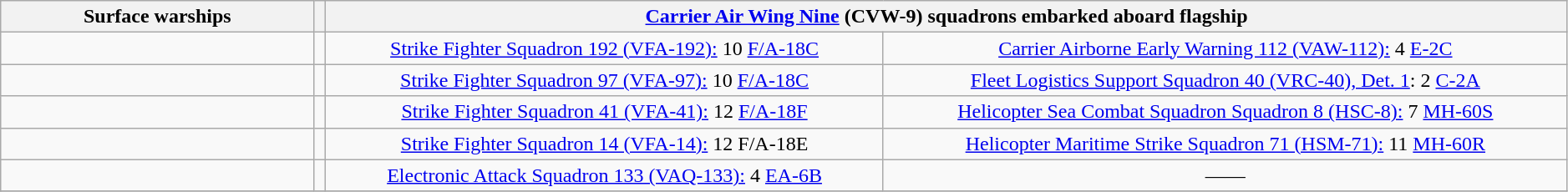<table class="wikitable" style="text-align:center" width=99%>
<tr>
<th colspan="1" width="20%" align="center">Surface warships</th>
<th colspan="1" width="0%" align="center"></th>
<th colspan="2" align="center"><a href='#'>Carrier Air Wing Nine</a> (CVW-9) squadrons embarked aboard flagship </th>
</tr>
<tr>
<td></td>
<td></td>
<td><a href='#'>Strike Fighter Squadron 192 (VFA-192):</a> 10 <a href='#'>F/A-18C</a></td>
<td><a href='#'>Carrier Airborne Early Warning 112 (VAW-112):</a> 4 <a href='#'>E-2C</a></td>
</tr>
<tr>
<td></td>
<td></td>
<td><a href='#'>Strike Fighter Squadron 97 (VFA-97):</a> 10 <a href='#'>F/A-18C</a></td>
<td><a href='#'>Fleet Logistics Support Squadron 40 (VRC-40), Det. 1</a>: 2 <a href='#'>C-2A</a></td>
</tr>
<tr>
<td></td>
<td></td>
<td><a href='#'>Strike Fighter Squadron 41 (VFA-41):</a> 12 <a href='#'>F/A-18F</a></td>
<td><a href='#'>Helicopter Sea Combat Squadron Squadron 8 (HSC-8):</a> 7 <a href='#'>MH-60S</a></td>
</tr>
<tr>
<td></td>
<td></td>
<td><a href='#'>Strike Fighter Squadron 14 (VFA-14):</a> 12 F/A-18E</td>
<td><a href='#'>Helicopter Maritime Strike Squadron 71 (HSM-71):</a> 11 <a href='#'>MH-60R</a></td>
</tr>
<tr>
<td></td>
<td></td>
<td><a href='#'>Electronic Attack Squadron 133 (VAQ-133):</a> 4 <a href='#'>EA-6B</a></td>
<td>——</td>
</tr>
<tr>
</tr>
</table>
